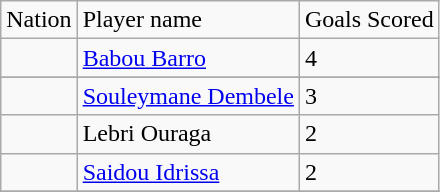<table Class="wikitable">
<tr>
<td>Nation</td>
<td>Player name</td>
<td>Goals Scored</td>
</tr>
<tr>
<td></td>
<td><a href='#'>Babou Barro</a></td>
<td>4</td>
</tr>
<tr>
</tr>
<tr>
<td></td>
<td><a href='#'>Souleymane Dembele</a></td>
<td>3</td>
</tr>
<tr>
<td></td>
<td>Lebri Ouraga</td>
<td>2</td>
</tr>
<tr>
<td></td>
<td><a href='#'>Saidou Idrissa</a></td>
<td>2</td>
</tr>
<tr>
</tr>
</table>
